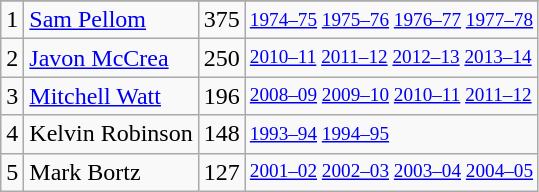<table class="wikitable">
<tr>
</tr>
<tr>
<td>1</td>
<td><a href='#'>Sam Pellom</a></td>
<td>375</td>
<td style="font-size:80%;"><a href='#'>1974–75</a> <a href='#'>1975–76</a> <a href='#'>1976–77</a> <a href='#'>1977–78</a></td>
</tr>
<tr>
<td>2</td>
<td><a href='#'>Javon McCrea</a></td>
<td>250</td>
<td style="font-size:80%;"><a href='#'>2010–11</a> <a href='#'>2011–12</a> <a href='#'>2012–13</a> <a href='#'>2013–14</a></td>
</tr>
<tr>
<td>3</td>
<td><a href='#'>Mitchell Watt</a></td>
<td>196</td>
<td style="font-size:80%;"><a href='#'>2008–09</a> <a href='#'>2009–10</a> <a href='#'>2010–11</a> <a href='#'>2011–12</a></td>
</tr>
<tr>
<td>4</td>
<td>Kelvin Robinson</td>
<td>148</td>
<td style="font-size:80%;"><a href='#'>1993–94</a> <a href='#'>1994–95</a></td>
</tr>
<tr>
<td>5</td>
<td>Mark Bortz</td>
<td>127</td>
<td style="font-size:80%;"><a href='#'>2001–02</a> <a href='#'>2002–03</a> <a href='#'>2003–04</a> <a href='#'>2004–05</a></td>
</tr>
</table>
